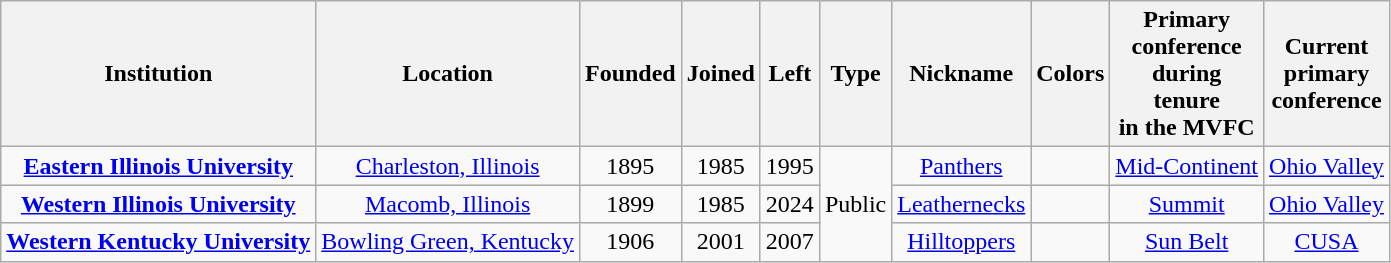<table class="wikitable sortable" style="text-align: center;">
<tr>
<th>Institution</th>
<th>Location</th>
<th>Founded</th>
<th>Joined</th>
<th>Left</th>
<th>Type</th>
<th>Nickname</th>
<th class="unsortable">Colors</th>
<th>Primary<br>conference<br>during<br>tenure<br>in the MVFC</th>
<th>Current<br>primary<br>conference</th>
</tr>
<tr>
<td><strong><a href='#'>Eastern Illinois University</a></strong></td>
<td><a href='#'>Charleston, Illinois</a></td>
<td>1895</td>
<td>1985</td>
<td>1995</td>
<td rowspan="3">Public</td>
<td><a href='#'>Panthers</a></td>
<td></td>
<td><a href='#'>Mid-Continent</a></td>
<td><a href='#'>Ohio Valley</a></td>
</tr>
<tr>
<td><strong><a href='#'>Western Illinois University</a></strong></td>
<td><a href='#'>Macomb, Illinois</a></td>
<td>1899</td>
<td>1985</td>
<td>2024</td>
<td><a href='#'>Leathernecks</a></td>
<td></td>
<td><a href='#'>Summit</a></td>
<td><a href='#'>Ohio Valley</a></td>
</tr>
<tr>
<td><strong><a href='#'>Western Kentucky University</a></strong></td>
<td><a href='#'>Bowling Green, Kentucky</a></td>
<td>1906</td>
<td>2001</td>
<td>2007</td>
<td><a href='#'>Hilltoppers</a></td>
<td></td>
<td><a href='#'>Sun Belt</a></td>
<td><a href='#'>CUSA</a></td>
</tr>
</table>
